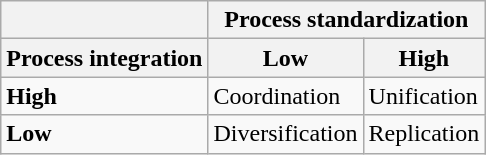<table class="wikitable">
<tr>
<th></th>
<th colspan="2">Process standardization</th>
</tr>
<tr>
<th>Process integration</th>
<th>Low</th>
<th>High</th>
</tr>
<tr>
<td><strong>High</strong></td>
<td>Coordination</td>
<td>Unification</td>
</tr>
<tr>
<td><strong>Low</strong></td>
<td>Diversification</td>
<td>Replication</td>
</tr>
</table>
